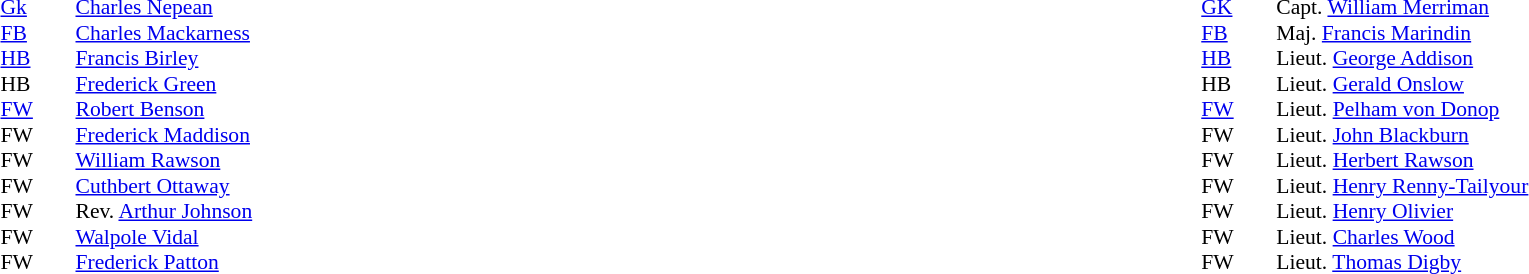<table style="width:100%">
<tr>
<td style="vertical-align:top;width:40%"><br><table style="font-size:90%" cellspacing="0" cellpadding="0">
<tr>
<th width="25"></th>
<th width="25"></th>
</tr>
<tr>
<td><a href='#'>Gk</a></td>
<td></td>
<td> <a href='#'>Charles Nepean</a></td>
</tr>
<tr>
<td><a href='#'>FB</a></td>
<td></td>
<td> <a href='#'>Charles Mackarness</a></td>
</tr>
<tr>
<td><a href='#'>HB</a></td>
<td></td>
<td> <a href='#'>Francis Birley</a></td>
</tr>
<tr>
<td>HB</td>
<td></td>
<td> <a href='#'>Frederick Green</a></td>
</tr>
<tr>
<td><a href='#'>FW</a></td>
<td></td>
<td> <a href='#'>Robert Benson</a></td>
</tr>
<tr>
<td>FW</td>
<td></td>
<td> <a href='#'>Frederick Maddison</a></td>
</tr>
<tr>
<td>FW</td>
<td></td>
<td> <a href='#'>William Rawson</a></td>
</tr>
<tr>
<td>FW</td>
<td></td>
<td> <a href='#'>Cuthbert Ottaway</a></td>
</tr>
<tr>
<td>FW</td>
<td></td>
<td> Rev. <a href='#'>Arthur Johnson</a></td>
</tr>
<tr>
<td>FW</td>
<td></td>
<td> <a href='#'>Walpole Vidal</a></td>
</tr>
<tr>
<td>FW</td>
<td></td>
<td> <a href='#'>Frederick Patton</a></td>
</tr>
</table>
</td>
<td valign="top" width="50%"><br><table cellspacing="0" cellpadding="0" style="font-size:90%;margin:auto">
<tr>
<th width="25"></th>
<th width="25"></th>
</tr>
<tr>
</tr>
<tr>
<td><a href='#'>GK</a></td>
<td></td>
<td> Capt. <a href='#'>William Merriman</a></td>
</tr>
<tr>
<td><a href='#'>FB</a></td>
<td></td>
<td> Maj. <a href='#'>Francis Marindin</a></td>
</tr>
<tr>
<td><a href='#'>HB</a></td>
<td></td>
<td> Lieut. <a href='#'>George Addison</a></td>
</tr>
<tr>
<td>HB</td>
<td></td>
<td> Lieut. <a href='#'>Gerald Onslow</a></td>
</tr>
<tr>
<td><a href='#'>FW</a></td>
<td></td>
<td> Lieut. <a href='#'>Pelham von Donop</a></td>
</tr>
<tr>
<td>FW</td>
<td></td>
<td> Lieut. <a href='#'>John Blackburn</a></td>
</tr>
<tr>
<td>FW</td>
<td></td>
<td> Lieut. <a href='#'>Herbert Rawson</a></td>
</tr>
<tr>
<td>FW</td>
<td></td>
<td> Lieut. <a href='#'>Henry Renny-Tailyour</a></td>
</tr>
<tr>
<td>FW</td>
<td></td>
<td> Lieut. <a href='#'>Henry Olivier</a></td>
</tr>
<tr>
<td>FW</td>
<td></td>
<td> Lieut. <a href='#'>Charles Wood</a></td>
</tr>
<tr>
<td>FW</td>
<td></td>
<td> Lieut. <a href='#'>Thomas Digby</a></td>
</tr>
</table>
</td>
</tr>
</table>
